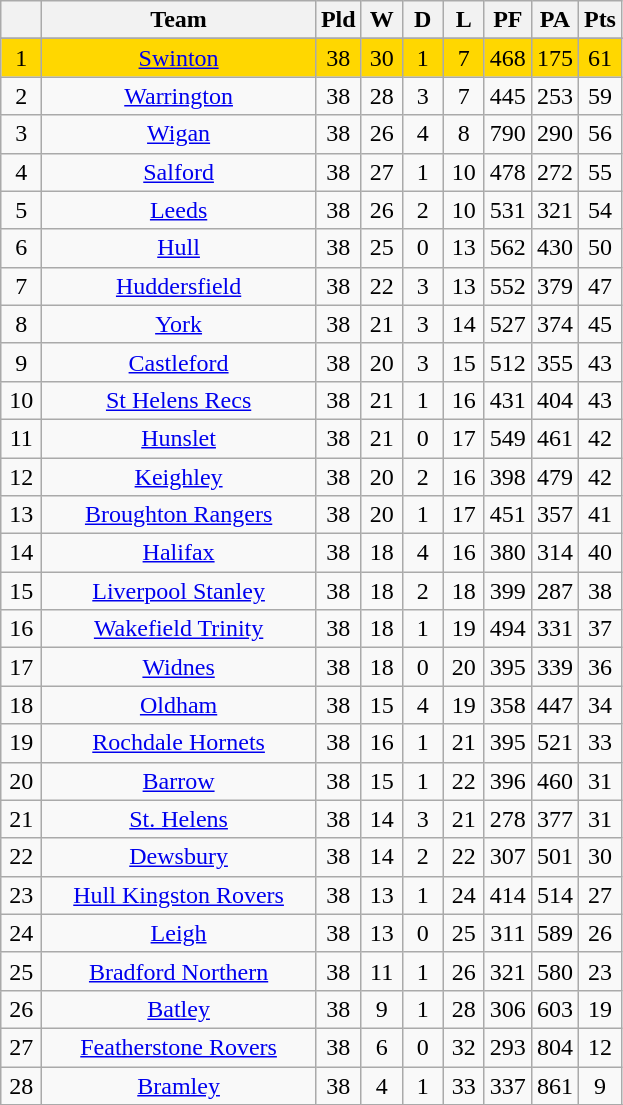<table class="wikitable" style="text-align:center;">
<tr>
<th width=20 abbr="Position"></th>
<th width=175>Team</th>
<th width=20 abbr="Played">Pld</th>
<th width=20 abbr="Won">W</th>
<th width=20 abbr="Drawn">D</th>
<th width=20 abbr="Lost">L</th>
<th style="width:20px;" abbr="Points for">PF</th>
<th style="width:20px;" abbr="Points against">PA</th>
<th width=20 abbr="Points">Pts</th>
</tr>
<tr>
</tr>
<tr align=center style="background:#FFD700;">
<td>1</td>
<td><a href='#'>Swinton</a></td>
<td>38</td>
<td>30</td>
<td>1</td>
<td>7</td>
<td>468</td>
<td>175</td>
<td>61</td>
</tr>
<tr align=center style="background:">
<td>2</td>
<td><a href='#'>Warrington</a></td>
<td>38</td>
<td>28</td>
<td>3</td>
<td>7</td>
<td>445</td>
<td>253</td>
<td>59</td>
</tr>
<tr align=center style="background:">
<td>3</td>
<td><a href='#'>Wigan</a></td>
<td>38</td>
<td>26</td>
<td>4</td>
<td>8</td>
<td>790</td>
<td>290</td>
<td>56</td>
</tr>
<tr align=center style="background:">
<td>4</td>
<td><a href='#'>Salford</a></td>
<td>38</td>
<td>27</td>
<td>1</td>
<td>10</td>
<td>478</td>
<td>272</td>
<td>55</td>
</tr>
<tr align=center style="background:">
<td>5</td>
<td><a href='#'>Leeds</a></td>
<td>38</td>
<td>26</td>
<td>2</td>
<td>10</td>
<td>531</td>
<td>321</td>
<td>54</td>
</tr>
<tr align=center style="background:">
<td>6</td>
<td><a href='#'>Hull</a></td>
<td>38</td>
<td>25</td>
<td>0</td>
<td>13</td>
<td>562</td>
<td>430</td>
<td>50</td>
</tr>
<tr align=center style="background:">
<td>7</td>
<td><a href='#'>Huddersfield</a></td>
<td>38</td>
<td>22</td>
<td>3</td>
<td>13</td>
<td>552</td>
<td>379</td>
<td>47</td>
</tr>
<tr align=center style="background:">
<td>8</td>
<td><a href='#'>York</a></td>
<td>38</td>
<td>21</td>
<td>3</td>
<td>14</td>
<td>527</td>
<td>374</td>
<td>45</td>
</tr>
<tr align=center style="background:">
<td>9</td>
<td><a href='#'>Castleford</a></td>
<td>38</td>
<td>20</td>
<td>3</td>
<td>15</td>
<td>512</td>
<td>355</td>
<td>43</td>
</tr>
<tr align=center style="background:">
<td>10</td>
<td><a href='#'>St Helens Recs</a></td>
<td>38</td>
<td>21</td>
<td>1</td>
<td>16</td>
<td>431</td>
<td>404</td>
<td>43</td>
</tr>
<tr align=center style="background:">
<td>11</td>
<td><a href='#'>Hunslet</a></td>
<td>38</td>
<td>21</td>
<td>0</td>
<td>17</td>
<td>549</td>
<td>461</td>
<td>42</td>
</tr>
<tr align=center style="background:">
<td>12</td>
<td><a href='#'>Keighley</a></td>
<td>38</td>
<td>20</td>
<td>2</td>
<td>16</td>
<td>398</td>
<td>479</td>
<td>42</td>
</tr>
<tr align=center style="background:">
<td>13</td>
<td><a href='#'>Broughton Rangers</a></td>
<td>38</td>
<td>20</td>
<td>1</td>
<td>17</td>
<td>451</td>
<td>357</td>
<td>41</td>
</tr>
<tr align=center style="background:">
<td>14</td>
<td><a href='#'>Halifax</a></td>
<td>38</td>
<td>18</td>
<td>4</td>
<td>16</td>
<td>380</td>
<td>314</td>
<td>40</td>
</tr>
<tr align=center style="background:">
<td>15</td>
<td><a href='#'>Liverpool Stanley</a></td>
<td>38</td>
<td>18</td>
<td>2</td>
<td>18</td>
<td>399</td>
<td>287</td>
<td>38</td>
</tr>
<tr align=center style="background:">
<td>16</td>
<td><a href='#'>Wakefield Trinity</a></td>
<td>38</td>
<td>18</td>
<td>1</td>
<td>19</td>
<td>494</td>
<td>331</td>
<td>37</td>
</tr>
<tr align=center style="background:">
<td>17</td>
<td><a href='#'>Widnes</a></td>
<td>38</td>
<td>18</td>
<td>0</td>
<td>20</td>
<td>395</td>
<td>339</td>
<td>36</td>
</tr>
<tr align=center style="background:">
<td>18</td>
<td><a href='#'>Oldham</a></td>
<td>38</td>
<td>15</td>
<td>4</td>
<td>19</td>
<td>358</td>
<td>447</td>
<td>34</td>
</tr>
<tr align=center style="background:">
<td>19</td>
<td><a href='#'>Rochdale Hornets</a></td>
<td>38</td>
<td>16</td>
<td>1</td>
<td>21</td>
<td>395</td>
<td>521</td>
<td>33</td>
</tr>
<tr align=center style="background:">
<td>20</td>
<td><a href='#'>Barrow</a></td>
<td>38</td>
<td>15</td>
<td>1</td>
<td>22</td>
<td>396</td>
<td>460</td>
<td>31</td>
</tr>
<tr align=center style="background:">
<td>21</td>
<td><a href='#'>St. Helens</a></td>
<td>38</td>
<td>14</td>
<td>3</td>
<td>21</td>
<td>278</td>
<td>377</td>
<td>31</td>
</tr>
<tr align=center style="background:">
<td>22</td>
<td><a href='#'>Dewsbury</a></td>
<td>38</td>
<td>14</td>
<td>2</td>
<td>22</td>
<td>307</td>
<td>501</td>
<td>30</td>
</tr>
<tr align=center style="background:">
<td>23</td>
<td><a href='#'>Hull Kingston Rovers</a></td>
<td>38</td>
<td>13</td>
<td>1</td>
<td>24</td>
<td>414</td>
<td>514</td>
<td>27</td>
</tr>
<tr align=center style="background:">
<td>24</td>
<td><a href='#'>Leigh</a></td>
<td>38</td>
<td>13</td>
<td>0</td>
<td>25</td>
<td>311</td>
<td>589</td>
<td>26</td>
</tr>
<tr align=center style="background:">
<td>25</td>
<td><a href='#'>Bradford Northern</a></td>
<td>38</td>
<td>11</td>
<td>1</td>
<td>26</td>
<td>321</td>
<td>580</td>
<td>23</td>
</tr>
<tr align=center style="background:">
<td>26</td>
<td><a href='#'>Batley</a></td>
<td>38</td>
<td>9</td>
<td>1</td>
<td>28</td>
<td>306</td>
<td>603</td>
<td>19</td>
</tr>
<tr align=center style="background:">
<td>27</td>
<td><a href='#'>Featherstone Rovers</a></td>
<td>38</td>
<td>6</td>
<td>0</td>
<td>32</td>
<td>293</td>
<td>804</td>
<td>12</td>
</tr>
<tr align=center style="background:">
<td>28</td>
<td><a href='#'>Bramley</a></td>
<td>38</td>
<td>4</td>
<td>1</td>
<td>33</td>
<td>337</td>
<td>861</td>
<td>9</td>
</tr>
<tr>
</tr>
</table>
